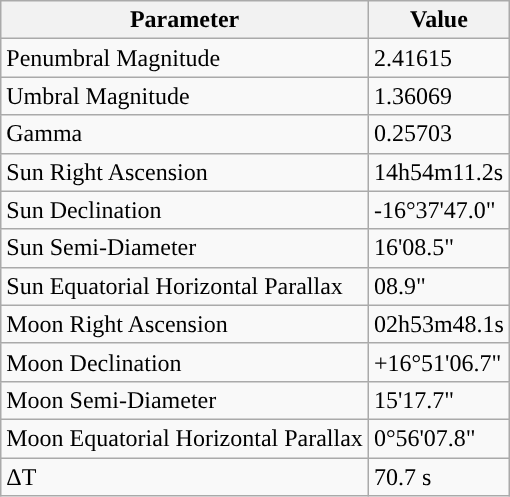<table class="wikitable">
<tr>
<th>Parameter</th>
<th>Value</th>
</tr>
<tr>
<td>Penumbral Magnitude</td>
<td>2.41615</td>
</tr>
<tr>
<td>Umbral Magnitude</td>
<td>1.36069</td>
</tr>
<tr>
<td>Gamma</td>
<td>0.25703</td>
</tr>
<tr>
<td>Sun Right Ascension</td>
<td>14h54m11.2s</td>
</tr>
<tr>
<td>Sun Declination</td>
<td>-16°37'47.0"</td>
</tr>
<tr>
<td>Sun Semi-Diameter</td>
<td>16'08.5"</td>
</tr>
<tr>
<td>Sun Equatorial Horizontal Parallax</td>
<td>08.9"</td>
</tr>
<tr>
<td>Moon Right Ascension</td>
<td>02h53m48.1s</td>
</tr>
<tr>
<td>Moon Declination</td>
<td>+16°51'06.7"</td>
</tr>
<tr>
<td>Moon Semi-Diameter</td>
<td>15'17.7"</td>
</tr>
<tr>
<td>Moon Equatorial Horizontal Parallax</td>
<td>0°56'07.8"</td>
</tr>
<tr>
<td>ΔT</td>
<td>70.7 s</td>
</tr>
</table>
